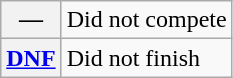<table class="wikitable">
<tr>
<th scope="ROW">—</th>
<td>Did not compete</td>
</tr>
<tr>
<th scope="ROW"><a href='#'>DNF</a></th>
<td>Did not finish</td>
</tr>
</table>
